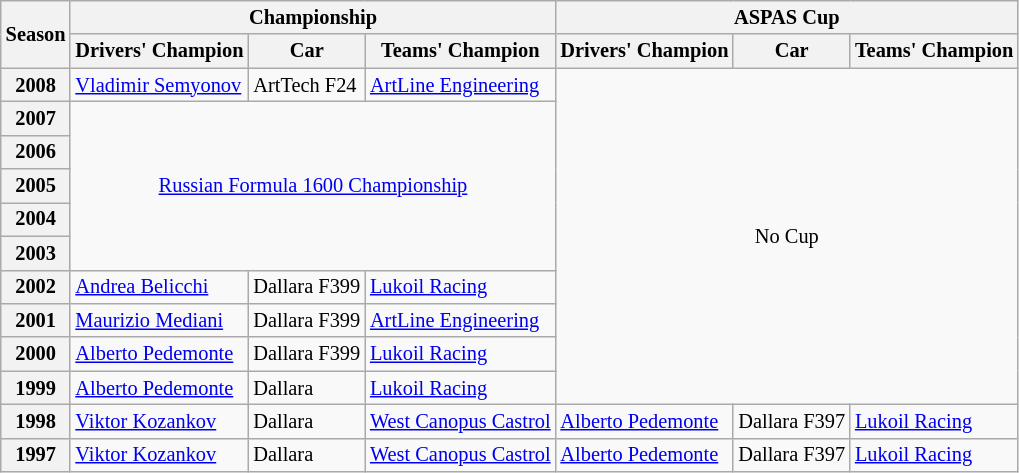<table class="wikitable" style="font-size:85%;">
<tr>
<th rowspan=2>Season</th>
<th colspan=3>Championship</th>
<th colspan=3>ASPAS Cup</th>
</tr>
<tr>
<th>Drivers' Champion</th>
<th>Car</th>
<th>Teams' Champion</th>
<th>Drivers' Champion</th>
<th>Car</th>
<th>Teams' Champion</th>
</tr>
<tr>
<th>2008</th>
<td> <a href='#'>Vladimir Semyonov</a></td>
<td>ArtTech F24</td>
<td><a href='#'>ArtLine Engineering</a></td>
<td rowspan=10 colspan=3 align="center">No Cup</td>
</tr>
<tr>
<th>2007</th>
<td rowspan=5 colspan=3 align="center"><a href='#'>Russian Formula 1600 Championship</a></td>
</tr>
<tr>
<th>2006</th>
</tr>
<tr>
<th>2005</th>
</tr>
<tr>
<th>2004</th>
</tr>
<tr>
<th>2003</th>
</tr>
<tr>
<th>2002</th>
<td> <a href='#'>Andrea Belicchi</a></td>
<td>Dallara F399</td>
<td><a href='#'>Lukoil Racing</a></td>
</tr>
<tr>
<th>2001</th>
<td> <a href='#'>Maurizio Mediani</a></td>
<td>Dallara F399</td>
<td><a href='#'>ArtLine Engineering</a></td>
</tr>
<tr>
<th>2000</th>
<td> <a href='#'>Alberto Pedemonte</a></td>
<td>Dallara F399</td>
<td><a href='#'>Lukoil Racing</a></td>
</tr>
<tr>
<th>1999</th>
<td> <a href='#'>Alberto Pedemonte</a></td>
<td>Dallara</td>
<td><a href='#'>Lukoil Racing</a></td>
</tr>
<tr>
<th>1998</th>
<td> <a href='#'>Viktor Kozankov</a></td>
<td>Dallara</td>
<td><a href='#'>West Canopus Castrol</a></td>
<td> <a href='#'>Alberto Pedemonte</a></td>
<td>Dallara F397</td>
<td><a href='#'>Lukoil Racing</a></td>
</tr>
<tr>
<th>1997</th>
<td> <a href='#'>Viktor Kozankov</a></td>
<td>Dallara</td>
<td><a href='#'>West Canopus Castrol</a></td>
<td> <a href='#'>Alberto Pedemonte</a></td>
<td>Dallara F397</td>
<td><a href='#'>Lukoil Racing</a></td>
</tr>
</table>
